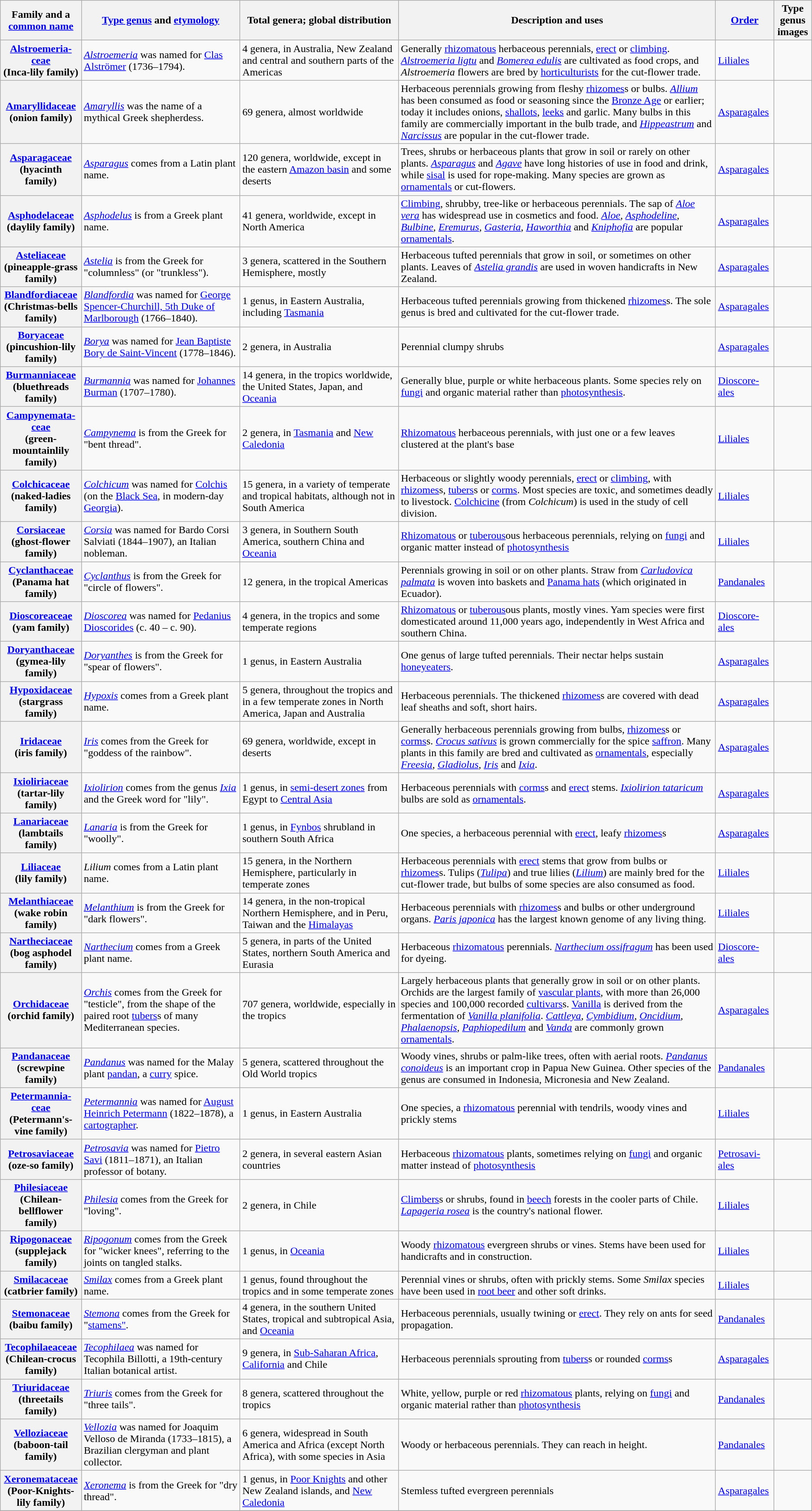<table class="sortable wikitable plainrowheaders">
<tr>
<th scope="col" width="1%">Family and a <a href='#'>common name</a></th>
<th scope="col" width="15%"><a href='#'>Type genus</a> and <a href='#'>etymology</a></th>
<th scope="col" width="15%">Total genera; global distribution</th>
<th scope="col" class="unsortable" style="min-width:160px;" width="30%">Description and uses</th>
<th scope="col" width="1%"><a href='#'>Order</a></th>
<th scope="col" class="unsortable" width="1%">Type genus images</th>
</tr>
<tr>
<th scope="row"><a href='#'>Alstroemeria­ceae</a><br>(Inca-lily family)</th>
<td><em><a href='#'>Alstroemeria</a></em> was named for <a href='#'>Clas Alströmer</a> (1736–1794).</td>
<td>4 genera, in Australia, New Zealand and central and southern parts of the Americas</td>
<td>Generally <a href='#'>rhizomatous</a> herbaceous perennials, <a href='#'>erect</a> or <a href='#'>climbing</a>. <em><a href='#'>Alstroemeria ligtu</a></em> and <em><a href='#'>Bomerea edulis</a></em> are cultivated as food crops, and <em>Alstroemeria</em> flowers are bred by <a href='#'>horticulturists</a> for the cut-flower trade.</td>
<td><a href='#'>Liliales</a></td>
<td></td>
</tr>
<tr>
<th scope="row"><a href='#'>Amaryllidaceae</a><br>(onion family)</th>
<td><em><a href='#'>Amaryllis</a></em> was the name of a mythical Greek shepherdess.</td>
<td>69 genera, almost worldwide</td>
<td>Herbaceous perennials growing from fleshy <a href='#'>rhizomes</a>s or bulbs. <em><a href='#'>Allium</a></em> has been consumed as food or seasoning since the <a href='#'>Bronze Age</a> or earlier; today it includes onions, <a href='#'>shallots</a>, <a href='#'>leeks</a> and garlic. Many bulbs in this family are commercially important in the bulb trade, and <em><a href='#'>Hippeastrum</a></em> and <em><a href='#'>Narcissus</a></em> are popular in the cut-flower trade.</td>
<td><a href='#'>Asparagales</a></td>
<td></td>
</tr>
<tr>
<th scope="row"><a href='#'>Asparagaceae</a><br>(hyacinth family)</th>
<td><em><a href='#'>Asparagus</a></em> comes from a Latin plant name.</td>
<td>120 genera, worldwide, except in the eastern <a href='#'>Amazon basin</a> and some deserts<em></em></td>
<td>Trees, shrubs or herbaceous plants that grow in soil or rarely on other plants. <em><a href='#'>Asparagus</a></em> and <em><a href='#'>Agave</a></em> have long histories of use in food and drink, while <a href='#'>sisal</a> is used for rope-making. Many species are grown as <a href='#'>ornamentals</a> or cut-flowers.<em></em></td>
<td><a href='#'>Asparagales</a></td>
<td></td>
</tr>
<tr>
<th scope="row"><a href='#'>Asphodelaceae</a><br>(daylily family)</th>
<td><em><a href='#'>Asphodelus</a></em> is from a Greek plant name.</td>
<td>41 genera, worldwide, except in North America</td>
<td><a href='#'>Climbing</a>, shrubby, tree-like or herbaceous perennials. The sap of <em><a href='#'>Aloe vera</a></em> has widespread use in cosmetics and food. <em><a href='#'>Aloe</a>, <a href='#'>Asphodeline</a>, <a href='#'>Bulbine</a>, <a href='#'>Eremurus</a>, <a href='#'>Gasteria</a>, <a href='#'>Haworthia</a></em> and <em><a href='#'>Kniphofia</a></em> are popular <a href='#'>ornamentals</a>.</td>
<td><a href='#'>Asparagales</a></td>
<td></td>
</tr>
<tr>
<th scope="row"><a href='#'>Asteliaceae</a><br>(pineapple-grass family)</th>
<td><em><a href='#'>Astelia</a></em> is from the Greek for "columnless" (or "trunkless").</td>
<td>3 genera, scattered in the Southern Hemisphere, mostly</td>
<td>Herbaceous tufted perennials that grow in soil, or sometimes on other plants. Leaves of <em><a href='#'>Astelia grandis</a></em> are used in woven handicrafts in New Zealand.</td>
<td><a href='#'>Asparagales</a></td>
<td></td>
</tr>
<tr>
<th scope="row"><a href='#'>Blandfordiaceae</a><br>(Christmas-bells family)</th>
<td><em><a href='#'>Blandfordia</a></em> was named for <a href='#'>George Spencer-Churchill, 5th Duke of Marlborough</a> (1766–1840).</td>
<td>1 genus, in Eastern Australia, including <a href='#'>Tasmania</a></td>
<td>Herbaceous tufted perennials growing from thickened <a href='#'>rhizomes</a>s. The sole genus is bred and cultivated for the cut-flower trade.</td>
<td><a href='#'>Asparagales</a></td>
<td></td>
</tr>
<tr>
<th scope="row"><a href='#'>Boryaceae</a><br>(pincushion-lily family)</th>
<td><em><a href='#'>Borya</a></em> was named for <a href='#'>Jean Baptiste Bory de Saint-Vincent</a> (1778–1846).</td>
<td>2 genera, in Australia</td>
<td>Perennial clumpy shrubs</td>
<td><a href='#'>Asparagales</a></td>
<td></td>
</tr>
<tr>
<th scope="row"><a href='#'>Burmanniaceae</a><br>(bluethreads family)</th>
<td><em><a href='#'>Burmannia</a></em> was named for <a href='#'>Johannes Burman</a> (1707–1780).</td>
<td>14 genera, in the tropics worldwide, the United States, Japan, and <a href='#'>Oceania</a></td>
<td>Generally blue, purple or white herbaceous plants. Some species rely on <a href='#'>fungi</a> and organic material rather than <a href='#'>photosynthesis</a>.</td>
<td><a href='#'>Dioscore­ales</a></td>
<td></td>
</tr>
<tr>
<th scope="row"><a href='#'>Campynemata­ceae</a><br>(green-mountainlily family)</th>
<td><em><a href='#'>Campynema</a></em> is from the Greek for "bent thread".</td>
<td>2 genera, in <a href='#'>Tasmania</a> and <a href='#'>New Caledonia</a></td>
<td><a href='#'>Rhizomatous</a> herbaceous perennials, with just one or a few leaves clustered at the plant's base</td>
<td><a href='#'>Liliales</a></td>
<td></td>
</tr>
<tr>
<th scope="row"><a href='#'>Colchicaceae</a><br>(naked-ladies family)</th>
<td><em><a href='#'>Colchicum</a></em> was named for <a href='#'>Colchis</a> (on the <a href='#'>Black Sea</a>, in modern-day <a href='#'>Georgia</a>).</td>
<td>15 genera, in a variety of temperate and tropical habitats, although not in South America</td>
<td>Herbaceous or slightly woody perennials, <a href='#'>erect</a> or <a href='#'>climbing</a>, with <a href='#'>rhizomes</a>s, <a href='#'>tubers</a>s or <a href='#'>corms</a>. Most species are toxic, and sometimes deadly to livestock. <a href='#'>Colchicine</a> (from <em>Colchicum</em>) is used in the study of cell division.</td>
<td><a href='#'>Liliales</a></td>
<td></td>
</tr>
<tr>
<th scope="row"><a href='#'>Corsiaceae</a><br>(ghost-flower family)</th>
<td><em><a href='#'>Corsia</a></em> was named for Bardo Corsi Salviati (1844–1907), an Italian nobleman.</td>
<td>3 genera, in Southern South America, southern China and <a href='#'>Oceania</a></td>
<td><a href='#'>Rhizomatous</a> or <a href='#'>tuberous</a>ous herbaceous perennials, relying on <a href='#'>fungi</a> and organic matter instead of <a href='#'>photosynthesis</a></td>
<td><a href='#'>Liliales</a></td>
<td></td>
</tr>
<tr>
<th scope="row"><a href='#'>Cyclanthaceae</a><br>(Panama hat family)</th>
<td><em><a href='#'>Cyclanthus</a></em> is from the Greek for "circle of flowers".</td>
<td>12 genera, in the tropical Americas</td>
<td>Perennials growing in soil or on other plants. Straw from <em><a href='#'>Carludovica palmata</a></em> is woven into baskets and <a href='#'>Panama hats</a> (which originated in Ecuador).</td>
<td><a href='#'>Pandanales</a></td>
<td></td>
</tr>
<tr>
<th scope="row"><a href='#'>Dioscoreaceae</a><br>(yam family)</th>
<td><em><a href='#'>Dioscorea</a></em> was named for <a href='#'>Pedanius Dioscorides</a> (c. 40 – c. 90).</td>
<td>4 genera, in the tropics and some temperate regions</td>
<td><a href='#'>Rhizomatous</a> or <a href='#'>tuberous</a>ous plants, mostly vines. Yam species were first domesticated around 11,000 years ago, independently in West Africa and southern China.</td>
<td><a href='#'>Dioscore­ales</a></td>
<td></td>
</tr>
<tr>
<th scope="row"><a href='#'>Doryanthaceae</a><br>(gymea-lily family)</th>
<td><em><a href='#'>Doryanthes</a></em> is from the Greek for "spear of flowers".</td>
<td>1 genus, in Eastern Australia</td>
<td>One genus of large tufted perennials. Their nectar helps sustain <a href='#'>honeyeaters</a>.</td>
<td><a href='#'>Asparagales</a></td>
<td></td>
</tr>
<tr>
<th scope="row"><a href='#'>Hypoxidaceae</a><br>(stargrass family)</th>
<td><em><a href='#'>Hypoxis</a></em> comes from a Greek plant name.</td>
<td>5 genera, throughout the tropics and in a few temperate zones in North America, Japan and Australia</td>
<td>Herbaceous perennials. The thickened <a href='#'>rhizomes</a>s are covered with dead leaf sheaths and soft, short hairs.</td>
<td><a href='#'>Asparagales</a></td>
<td></td>
</tr>
<tr>
<th scope="row"><a href='#'>Iridaceae</a><br>(iris family)</th>
<td><em><a href='#'>Iris</a></em> comes from the Greek for "goddess of the rainbow".</td>
<td>69 genera, worldwide, except in deserts</td>
<td>Generally herbaceous perennials growing from bulbs, <a href='#'>rhizomes</a>s or <a href='#'>corms</a>s. <em><a href='#'>Crocus sativus</a></em> is grown commercially for the spice <a href='#'>saffron</a>. Many plants in this family are bred and cultivated as <a href='#'>ornamentals</a>, especially <em><a href='#'>Freesia</a>, <a href='#'>Gladiolus</a>, <a href='#'>Iris</a></em> and <em><a href='#'>Ixia</a></em>.</td>
<td><a href='#'>Asparagales</a></td>
<td></td>
</tr>
<tr>
<th scope="row"><a href='#'>Ixioliriaceae</a><br>(tartar-lily family)</th>
<td><em><a href='#'>Ixiolirion</a></em> comes from the genus <em><a href='#'>Ixia</a></em> and the Greek word for "lily".</td>
<td>1 genus, in <a href='#'>semi-desert zones</a> from Egypt to <a href='#'>Central Asia</a></td>
<td>Herbaceous perennials with <a href='#'>corms</a>s and <a href='#'>erect</a> stems. <em><a href='#'>Ixiolirion tataricum</a></em> bulbs are sold as <a href='#'>ornamentals</a>.</td>
<td><a href='#'>Asparagales</a></td>
<td></td>
</tr>
<tr>
<th scope="row"><a href='#'>Lanariaceae</a><br>(lambtails family)</th>
<td><em><a href='#'>Lanaria</a></em> is from the Greek for "woolly".</td>
<td>1 genus, in <a href='#'>Fynbos</a> shrubland in southern South Africa</td>
<td>One species, a herbaceous perennial with <a href='#'>erect</a>, leafy <a href='#'>rhizomes</a>s</td>
<td><a href='#'>Asparagales</a></td>
<td></td>
</tr>
<tr>
<th scope="row"><a href='#'>Liliaceae</a><br>(lily family)</th>
<td><em>Lilium</em> comes from a Latin plant name.</td>
<td>15 genera, in the Northern Hemisphere, particularly in temperate zones</td>
<td>Herbaceous perennials with <a href='#'>erect</a> stems that grow from bulbs or <a href='#'>rhizomes</a>s. Tulips (<em><a href='#'>Tulipa</a></em>) and true lilies (<em><a href='#'>Lilium</a></em>) are mainly bred for the cut-flower trade, but bulbs of some species are also consumed as food.</td>
<td><a href='#'>Liliales</a></td>
<td></td>
</tr>
<tr>
<th scope="row"><a href='#'>Melanthiaceae</a><br>(wake robin family)</th>
<td><em><a href='#'>Melanthium</a></em> is from the Greek for "dark flowers".</td>
<td>14 genera, in the non-tropical Northern Hemisphere, and in Peru, Taiwan and the <a href='#'>Himalayas</a></td>
<td>Herbaceous perennials with <a href='#'>rhizomes</a>s and bulbs or other underground organs. <em><a href='#'>Paris japonica</a></em> has the largest known genome of any living thing.</td>
<td><a href='#'>Liliales</a></td>
<td></td>
</tr>
<tr>
<th scope="row"><a href='#'>Nartheciaceae</a><br>(bog asphodel family)</th>
<td><em><a href='#'>Narthecium</a></em> comes from a Greek plant name.</td>
<td>5 genera, in parts of the United States, northern South America and Eurasia</td>
<td>Herbaceous <a href='#'>rhizomatous</a> perennials. <em><a href='#'>Narthecium ossifragum</a></em> has been used for dyeing.</td>
<td><a href='#'>Dioscore­ales</a></td>
<td></td>
</tr>
<tr>
<th scope="row"><a href='#'>Orchidaceae</a><br>(orchid family)</th>
<td><em><a href='#'>Orchis</a></em> comes from the Greek for "testicle", from the shape of the paired root <a href='#'>tubers</a>s of many Mediterranean species.</td>
<td>707 genera, worldwide, especially in the tropics</td>
<td>Largely herbaceous plants that generally grow in soil or on other plants. Orchids are the largest family of <a href='#'>vascular plants</a>, with more than 26,000 species and 100,000 recorded <a href='#'>cultivars</a>s. <a href='#'>Vanilla</a> is derived from the fermentation of <em><a href='#'>Vanilla planifolia</a></em>. <em><a href='#'>Cattleya</a>, <a href='#'>Cymbidium</a>, <a href='#'>Oncidium</a>, <a href='#'>Phalaenopsis</a>, <a href='#'>Paphiopedilum</a></em> and <em><a href='#'>Vanda</a></em> are commonly grown <a href='#'>ornamentals</a>.</td>
<td><a href='#'>Asparagales</a></td>
<td></td>
</tr>
<tr>
<th scope="row"><a href='#'>Pandanaceae</a><br>(screwpine family)</th>
<td><em><a href='#'>Pandanus</a></em> was named for the Malay plant <a href='#'>pandan</a>, a <a href='#'>curry</a> spice.</td>
<td>5 genera, scattered throughout the Old World tropics</td>
<td>Woody vines, shrubs or palm-like trees, often with aerial roots. <em><a href='#'>Pandanus conoideus</a></em> is an important crop in Papua New Guinea. Other species of the genus are consumed in Indonesia, Micronesia and New Zealand.</td>
<td><a href='#'>Pandanales</a></td>
<td></td>
</tr>
<tr>
<th scope="row"><a href='#'>Petermannia­ceae</a><br>(Petermann's-vine family)</th>
<td><em><a href='#'>Petermannia</a></em> was named for <a href='#'>August Heinrich Petermann</a> (1822–1878), a <a href='#'>cartographer</a>.</td>
<td>1 genus, in Eastern Australia</td>
<td>One species, a <a href='#'>rhizomatous</a> perennial with tendrils, woody vines and prickly stems</td>
<td><a href='#'>Liliales</a></td>
<td></td>
</tr>
<tr>
<th scope="row"><a href='#'>Petrosaviaceae</a><br>(oze-so family)</th>
<td><em><a href='#'>Petrosavia</a></em> was named for <a href='#'>Pietro Savi</a> (1811–1871), an Italian professor of botany.</td>
<td>2 genera, in several eastern Asian countries</td>
<td>Herbaceous <a href='#'>rhizomatous</a> plants, sometimes relying on <a href='#'>fungi</a> and organic matter instead of <a href='#'>photosynthesis</a></td>
<td><a href='#'>Petrosavi­ales</a></td>
<td></td>
</tr>
<tr>
<th scope="row"><a href='#'>Philesiaceae</a><br>(Chilean-bellflower family)</th>
<td><em><a href='#'>Philesia</a></em> comes from the Greek for "loving".</td>
<td>2 genera, in Chile</td>
<td><a href='#'>Climbers</a>s or shrubs, found in <a href='#'>beech</a> forests in the cooler parts of Chile. <em><a href='#'>Lapageria rosea</a></em> is the country's national flower.</td>
<td><a href='#'>Liliales</a></td>
<td></td>
</tr>
<tr>
<th scope="row"><a href='#'>Ripogonaceae</a><br>(supplejack family)</th>
<td><em><a href='#'>Ripogonum</a></em> comes from the Greek for "wicker knees", referring to the joints on tangled stalks.</td>
<td>1 genus, in <a href='#'>Oceania</a></td>
<td>Woody <a href='#'>rhizomatous</a> evergreen shrubs or vines. Stems have been used for handicrafts and in construction.</td>
<td><a href='#'>Liliales</a></td>
<td></td>
</tr>
<tr>
<th scope="row"><a href='#'>Smilacaceae</a><br>(catbrier family)</th>
<td><em><a href='#'>Smilax</a></em> comes from a Greek plant name.</td>
<td>1 genus, found throughout the tropics and in some temperate zones</td>
<td>Perennial vines or shrubs, often with prickly stems. Some <em>Smilax</em> species have been used in <a href='#'>root beer</a> and other soft drinks.</td>
<td><a href='#'>Liliales</a></td>
<td></td>
</tr>
<tr>
<th scope="row"><a href='#'>Stemonaceae</a><br>(baibu family)</th>
<td><em><a href='#'>Stemona</a></em> comes from the Greek for "<a href='#'>stamens"</a>.</td>
<td>4 genera, in the southern United States, tropical and subtropical Asia, and <a href='#'>Oceania</a></td>
<td>Herbaceous perennials, usually twining or <a href='#'>erect</a>. They rely on ants for seed propagation.</td>
<td><a href='#'>Pandanales</a></td>
<td></td>
</tr>
<tr>
<th scope="row"><a href='#'>Tecophilaeaceae</a><br>(Chilean-crocus family)</th>
<td><em><a href='#'>Tecophilaea</a></em> was named for Tecophila Billotti, a 19th-century Italian botanical artist.</td>
<td>9 genera, in <a href='#'>Sub-Saharan Africa</a>, <a href='#'>California</a> and Chile</td>
<td>Herbaceous perennials sprouting from <a href='#'>tubers</a>s or rounded <a href='#'>corms</a>s</td>
<td><a href='#'>Asparagales</a></td>
<td></td>
</tr>
<tr>
<th scope="row"><a href='#'>Triuridaceae</a><br>(threetails family)</th>
<td><em><a href='#'>Triuris</a></em> comes from the Greek for "three tails".</td>
<td>8 genera, scattered throughout the tropics</td>
<td>White, yellow, purple or red <a href='#'>rhizomatous</a> plants, relying on <a href='#'>fungi</a> and organic material rather than <a href='#'>photosynthesis</a></td>
<td><a href='#'>Pandanales</a></td>
<td></td>
</tr>
<tr>
<th scope="row"><a href='#'>Velloziaceae</a><br>(baboon-tail family)</th>
<td><em><a href='#'>Vellozia</a></em> was named for Joaquim Velloso de Miranda (1733–1815), a Brazilian clergyman and plant collector.</td>
<td>6 genera, widespread in South America and Africa (except North Africa), with some species in Asia</td>
<td>Woody or herbaceous perennials. They can reach  in height.</td>
<td><a href='#'>Pandanales</a></td>
<td></td>
</tr>
<tr>
<th scope="row"><a href='#'>Xeronemataceae</a><br>(Poor-Knights-lily family)</th>
<td><em><a href='#'>Xeronema</a></em> is from the Greek for "dry thread".</td>
<td>1 genus, in <a href='#'>Poor Knights</a> and other New Zealand islands, and <a href='#'>New Caledonia</a></td>
<td>Stemless tufted evergreen perennials</td>
<td><a href='#'>Asparagales</a></td>
<td></td>
</tr>
<tr>
</tr>
</table>
